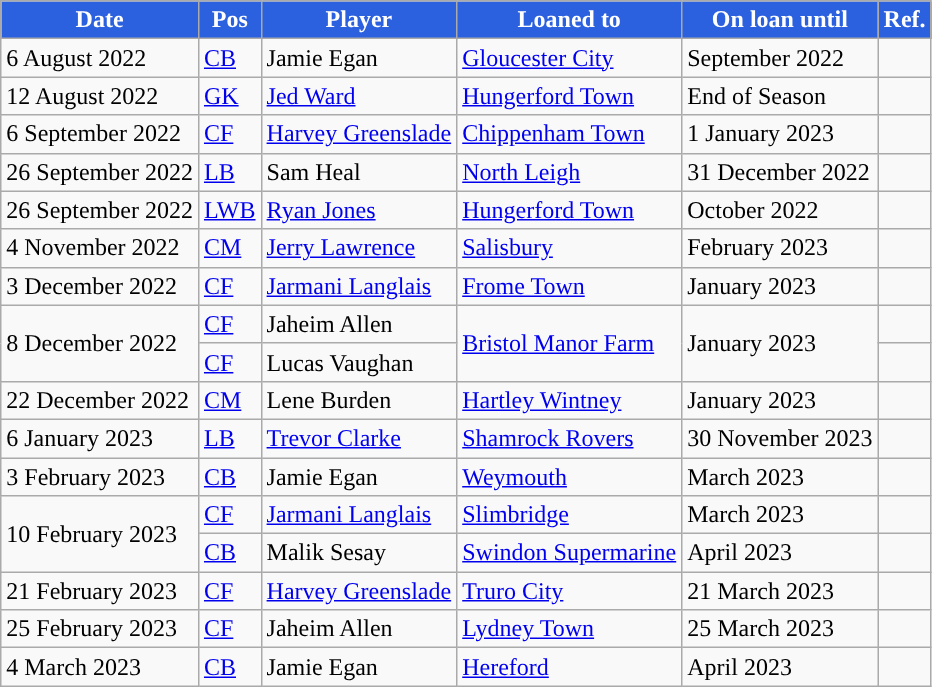<table class="wikitable plainrowheaders sortable">
<tr>
<th style="background:#2B60DE; color:#FFFFFF; ">Date</th>
<th style="background:#2B60DE; color:#FFFFFF; ">Pos</th>
<th style="background:#2B60DE; color:#FFFFFF; ">Player</th>
<th style="background:#2B60DE; color:#FFFFFF; ">Loaned to</th>
<th style="background:#2B60DE; color:#FFFFFF; ">On loan until</th>
<th style="background:#2B60DE; color:#FFFFFF; ">Ref.</th>
</tr>
<tr>
<td>6 August 2022</td>
<td><a href='#'>CB</a></td>
<td> Jamie Egan</td>
<td> <a href='#'>Gloucester City</a></td>
<td>September 2022</td>
<td></td>
</tr>
<tr>
<td>12 August 2022</td>
<td><a href='#'>GK</a></td>
<td> <a href='#'>Jed Ward</a></td>
<td> <a href='#'>Hungerford Town</a></td>
<td>End of Season</td>
<td></td>
</tr>
<tr>
<td>6 September 2022</td>
<td><a href='#'>CF</a></td>
<td> <a href='#'>Harvey Greenslade</a></td>
<td> <a href='#'>Chippenham Town</a></td>
<td>1 January 2023</td>
<td></td>
</tr>
<tr>
<td>26 September 2022</td>
<td><a href='#'>LB</a></td>
<td> Sam Heal</td>
<td> <a href='#'>North Leigh</a></td>
<td>31 December 2022</td>
<td></td>
</tr>
<tr>
<td>26 September 2022</td>
<td><a href='#'>LWB</a></td>
<td> <a href='#'>Ryan Jones</a></td>
<td> <a href='#'>Hungerford Town</a></td>
<td>October 2022</td>
<td></td>
</tr>
<tr>
<td>4 November 2022</td>
<td><a href='#'>CM</a></td>
<td> <a href='#'>Jerry Lawrence</a></td>
<td> <a href='#'>Salisbury</a></td>
<td>February 2023</td>
<td></td>
</tr>
<tr>
<td>3 December 2022</td>
<td><a href='#'>CF</a></td>
<td> <a href='#'>Jarmani Langlais</a></td>
<td> <a href='#'>Frome Town</a></td>
<td>January 2023</td>
<td></td>
</tr>
<tr>
<td rowspan="2">8 December 2022</td>
<td><a href='#'>CF</a></td>
<td> Jaheim Allen</td>
<td rowspan="2"> <a href='#'>Bristol Manor Farm</a></td>
<td rowspan="2">January 2023</td>
<td></td>
</tr>
<tr>
<td><a href='#'>CF</a></td>
<td> Lucas Vaughan</td>
<td></td>
</tr>
<tr>
<td>22 December 2022</td>
<td><a href='#'>CM</a></td>
<td> Lene Burden</td>
<td> <a href='#'>Hartley Wintney</a></td>
<td>January 2023</td>
<td></td>
</tr>
<tr>
<td>6 January 2023</td>
<td><a href='#'>LB</a></td>
<td> <a href='#'>Trevor Clarke</a></td>
<td> <a href='#'>Shamrock Rovers</a></td>
<td>30 November 2023</td>
<td></td>
</tr>
<tr>
<td>3 February 2023</td>
<td><a href='#'>CB</a></td>
<td> Jamie Egan</td>
<td> <a href='#'>Weymouth</a></td>
<td>March 2023</td>
<td></td>
</tr>
<tr>
<td rowspan="2">10 February 2023</td>
<td><a href='#'>CF</a></td>
<td> <a href='#'>Jarmani Langlais</a></td>
<td> <a href='#'>Slimbridge</a></td>
<td>March 2023</td>
<td></td>
</tr>
<tr>
<td><a href='#'>CB</a></td>
<td> Malik Sesay</td>
<td> <a href='#'>Swindon Supermarine</a></td>
<td>April 2023</td>
<td></td>
</tr>
<tr>
<td>21 February 2023</td>
<td><a href='#'>CF</a></td>
<td> <a href='#'>Harvey Greenslade</a></td>
<td> <a href='#'>Truro City</a></td>
<td>21 March 2023</td>
<td></td>
</tr>
<tr>
<td>25 February 2023</td>
<td><a href='#'>CF</a></td>
<td> Jaheim Allen</td>
<td> <a href='#'>Lydney Town</a></td>
<td>25 March 2023</td>
<td></td>
</tr>
<tr>
<td>4 March 2023</td>
<td><a href='#'>CB</a></td>
<td> Jamie Egan</td>
<td> <a href='#'>Hereford</a></td>
<td>April 2023</td>
<td></td>
</tr>
</table>
